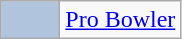<table class="wikitable">
<tr>
<td style="background-color:lightsteelblue;border:1px solid #aaaaaa;width:2em"></td>
<td><a href='#'>Pro Bowler</a></td>
</tr>
</table>
